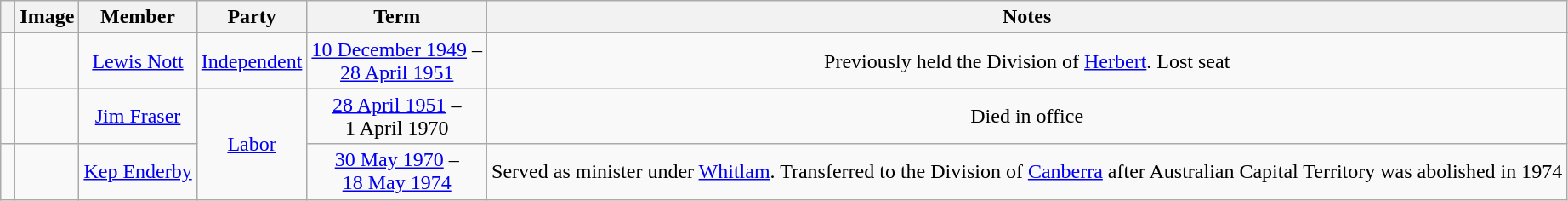<table class=wikitable style="text-align:center">
<tr>
<th></th>
<th>Image</th>
<th>Member</th>
<th>Party</th>
<th>Term</th>
<th>Notes</th>
</tr>
<tr>
</tr>
<tr>
<td> </td>
<td></td>
<td><a href='#'>Lewis Nott</a><br></td>
<td><a href='#'>Independent</a></td>
<td nowrap><a href='#'>10 December 1949</a> –<br><a href='#'>28 April 1951</a></td>
<td>Previously held the Division of <a href='#'>Herbert</a>. Lost seat</td>
</tr>
<tr>
<td> </td>
<td></td>
<td><a href='#'>Jim Fraser</a><br></td>
<td rowspan="2"><a href='#'>Labor</a></td>
<td nowrap><a href='#'>28 April 1951</a> –<br>1 April 1970</td>
<td>Died in office</td>
</tr>
<tr>
<td> </td>
<td></td>
<td><a href='#'>Kep Enderby</a><br></td>
<td nowrap><a href='#'>30 May 1970</a> –<br><a href='#'>18 May 1974</a></td>
<td>Served as minister under <a href='#'>Whitlam</a>. Transferred to the Division of <a href='#'>Canberra</a> after Australian Capital Territory was abolished in 1974</td>
</tr>
</table>
